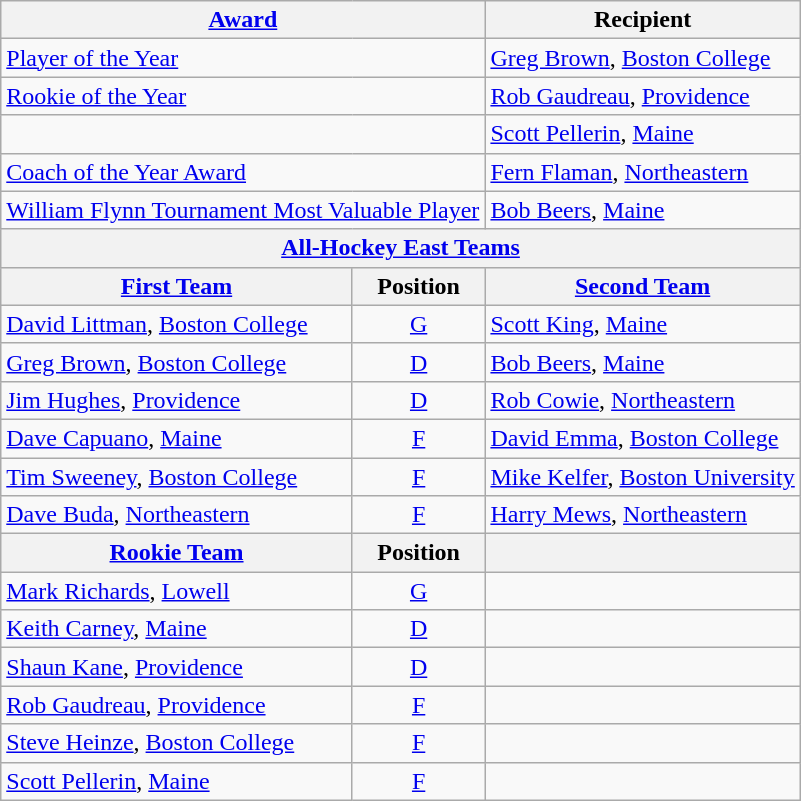<table class="wikitable">
<tr>
<th colspan=2><a href='#'>Award</a></th>
<th>Recipient</th>
</tr>
<tr>
<td colspan=2><a href='#'>Player of the Year</a></td>
<td><a href='#'>Greg Brown</a>, <a href='#'>Boston College</a></td>
</tr>
<tr>
<td colspan=2><a href='#'>Rookie of the Year</a></td>
<td><a href='#'>Rob Gaudreau</a>, <a href='#'>Providence</a></td>
</tr>
<tr>
<td colspan=2></td>
<td><a href='#'>Scott Pellerin</a>, <a href='#'>Maine</a></td>
</tr>
<tr>
<td colspan=2><a href='#'>Coach of the Year Award</a></td>
<td><a href='#'>Fern Flaman</a>, <a href='#'>Northeastern</a></td>
</tr>
<tr>
<td colspan=2><a href='#'>William Flynn Tournament Most Valuable Player</a></td>
<td><a href='#'>Bob Beers</a>, <a href='#'>Maine</a></td>
</tr>
<tr>
<th colspan=3><a href='#'>All-Hockey East Teams</a></th>
</tr>
<tr>
<th><a href='#'>First Team</a></th>
<th>  Position  </th>
<th><a href='#'>Second Team</a></th>
</tr>
<tr>
<td><a href='#'>David Littman</a>, <a href='#'>Boston College</a></td>
<td align=center><a href='#'>G</a></td>
<td><a href='#'>Scott King</a>, <a href='#'>Maine</a></td>
</tr>
<tr>
<td><a href='#'>Greg Brown</a>, <a href='#'>Boston College</a></td>
<td align=center><a href='#'>D</a></td>
<td><a href='#'>Bob Beers</a>, <a href='#'>Maine</a></td>
</tr>
<tr>
<td><a href='#'>Jim Hughes</a>, <a href='#'>Providence</a></td>
<td align=center><a href='#'>D</a></td>
<td><a href='#'>Rob Cowie</a>, <a href='#'>Northeastern</a></td>
</tr>
<tr>
<td><a href='#'>Dave Capuano</a>, <a href='#'>Maine</a></td>
<td align=center><a href='#'>F</a></td>
<td><a href='#'>David Emma</a>, <a href='#'>Boston College</a></td>
</tr>
<tr>
<td><a href='#'>Tim Sweeney</a>, <a href='#'>Boston College</a></td>
<td align=center><a href='#'>F</a></td>
<td><a href='#'>Mike Kelfer</a>, <a href='#'>Boston University</a></td>
</tr>
<tr>
<td><a href='#'>Dave Buda</a>, <a href='#'>Northeastern</a></td>
<td align=center><a href='#'>F</a></td>
<td><a href='#'>Harry Mews</a>, <a href='#'>Northeastern</a></td>
</tr>
<tr>
<th><a href='#'>Rookie Team</a></th>
<th>  Position  </th>
<th></th>
</tr>
<tr>
<td><a href='#'>Mark Richards</a>, <a href='#'>Lowell</a></td>
<td align=center><a href='#'>G</a></td>
<td></td>
</tr>
<tr>
<td><a href='#'>Keith Carney</a>, <a href='#'>Maine</a></td>
<td align=center><a href='#'>D</a></td>
<td></td>
</tr>
<tr>
<td><a href='#'>Shaun Kane</a>, <a href='#'>Providence</a></td>
<td align=center><a href='#'>D</a></td>
<td></td>
</tr>
<tr>
<td><a href='#'>Rob Gaudreau</a>, <a href='#'>Providence</a></td>
<td align=center><a href='#'>F</a></td>
<td></td>
</tr>
<tr>
<td><a href='#'>Steve Heinze</a>, <a href='#'>Boston College</a></td>
<td align=center><a href='#'>F</a></td>
<td></td>
</tr>
<tr>
<td><a href='#'>Scott Pellerin</a>, <a href='#'>Maine</a></td>
<td align=center><a href='#'>F</a></td>
<td></td>
</tr>
</table>
